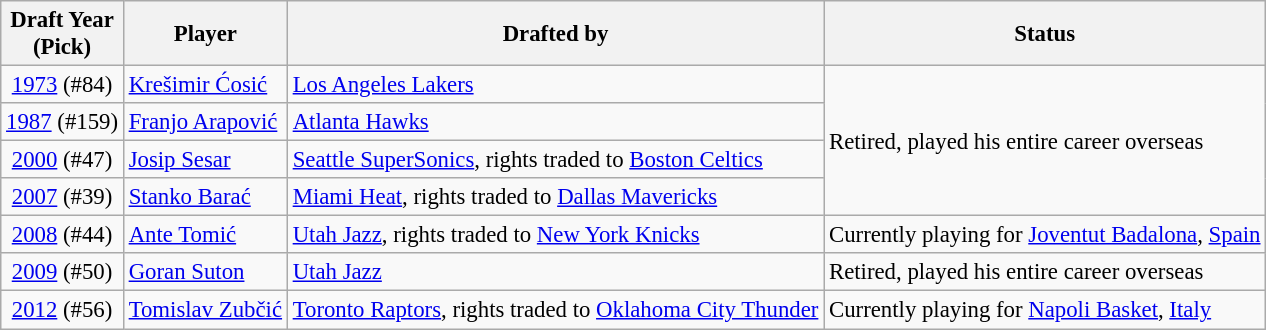<table class="wikitable sortable" style="font-size:95%">
<tr>
<th>Draft Year <br> (Pick)</th>
<th>Player</th>
<th>Drafted by</th>
<th>Status</th>
</tr>
<tr>
<td align="center"><a href='#'>1973</a> (#84)</td>
<td><a href='#'>Krešimir Ćosić</a></td>
<td><a href='#'>Los Angeles Lakers</a></td>
<td rowspan=4>Retired, played his entire career overseas</td>
</tr>
<tr>
<td align="center"><a href='#'>1987</a> (#159)</td>
<td><a href='#'>Franjo Arapović</a></td>
<td><a href='#'>Atlanta Hawks</a></td>
</tr>
<tr>
<td align="center"><a href='#'>2000</a> (#47)</td>
<td><a href='#'>Josip Sesar</a></td>
<td><a href='#'>Seattle SuperSonics</a>, rights traded to <a href='#'>Boston Celtics</a></td>
</tr>
<tr>
<td align="center"><a href='#'>2007</a> (#39)</td>
<td><a href='#'>Stanko Barać</a></td>
<td><a href='#'>Miami Heat</a>, rights traded to <a href='#'>Dallas Mavericks</a></td>
</tr>
<tr>
<td align="center"><a href='#'>2008</a> (#44)</td>
<td><a href='#'>Ante Tomić</a></td>
<td><a href='#'>Utah Jazz</a>, rights traded to <a href='#'>New York Knicks</a></td>
<td>Currently playing for <a href='#'>Joventut Badalona</a>, <a href='#'>Spain</a></td>
</tr>
<tr>
<td align="center"><a href='#'>2009</a> (#50)</td>
<td><a href='#'>Goran Suton</a></td>
<td><a href='#'>Utah Jazz</a></td>
<td>Retired, played his entire career overseas</td>
</tr>
<tr>
<td align="center"><a href='#'>2012</a> (#56)</td>
<td><a href='#'>Tomislav Zubčić</a></td>
<td><a href='#'>Toronto Raptors</a>, rights traded to <a href='#'>Oklahoma City Thunder</a></td>
<td>Currently playing for <a href='#'>Napoli Basket</a>, <a href='#'>Italy</a></td>
</tr>
</table>
